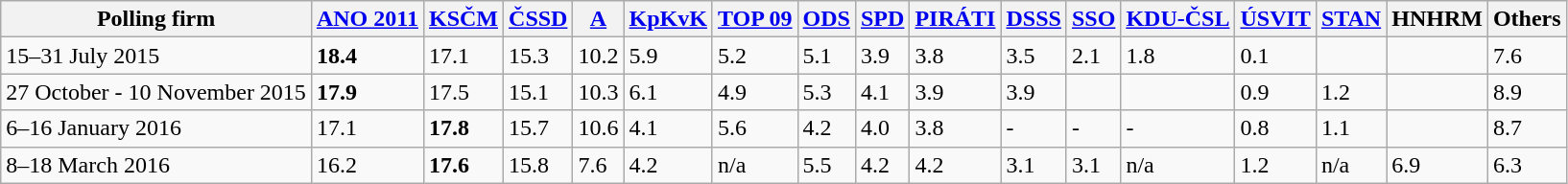<table class="wikitable">
<tr>
<th>Polling firm</th>
<th><a href='#'>ANO 2011</a></th>
<th><a href='#'>KSČM</a></th>
<th><a href='#'>ČSSD</a></th>
<th><a href='#'>A</a></th>
<th><a href='#'>KpKvK</a></th>
<th><a href='#'>TOP 09</a></th>
<th><a href='#'>ODS</a></th>
<th><a href='#'>SPD</a></th>
<th><a href='#'>PIRÁTI</a></th>
<th><a href='#'>DSSS</a></th>
<th><a href='#'>SSO</a></th>
<th><a href='#'>KDU-ČSL</a></th>
<th><a href='#'>ÚSVIT</a></th>
<th><a href='#'>STAN</a></th>
<th>HNHRM</th>
<th>Others</th>
</tr>
<tr>
<td> 15–31 July 2015</td>
<td><strong>18.4</strong></td>
<td>17.1</td>
<td>15.3</td>
<td>10.2</td>
<td>5.9</td>
<td>5.2</td>
<td>5.1</td>
<td>3.9</td>
<td>3.8</td>
<td>3.5</td>
<td>2.1</td>
<td>1.8</td>
<td>0.1</td>
<td></td>
<td></td>
<td>7.6</td>
</tr>
<tr>
<td> 27  October - 10 November 2015</td>
<td><strong>17.9</strong></td>
<td>17.5</td>
<td>15.1</td>
<td>10.3</td>
<td>6.1</td>
<td>4.9</td>
<td>5.3</td>
<td>4.1</td>
<td>3.9</td>
<td>3.9</td>
<td></td>
<td></td>
<td>0.9</td>
<td>1.2</td>
<td></td>
<td>8.9</td>
</tr>
<tr>
<td> 6–16 January 2016</td>
<td>17.1</td>
<td><strong>17.8</strong></td>
<td>15.7</td>
<td>10.6</td>
<td>4.1</td>
<td>5.6</td>
<td>4.2</td>
<td>4.0</td>
<td>3.8</td>
<td>-</td>
<td>-</td>
<td>-</td>
<td>0.8</td>
<td>1.1</td>
<td></td>
<td>8.7</td>
</tr>
<tr>
<td> 8–18 March 2016</td>
<td>16.2</td>
<td><strong>17.6</strong></td>
<td>15.8</td>
<td>7.6</td>
<td>4.2</td>
<td>n/a</td>
<td>5.5</td>
<td>4.2</td>
<td>4.2</td>
<td>3.1</td>
<td>3.1</td>
<td>n/a</td>
<td>1.2</td>
<td>n/a</td>
<td>6.9</td>
<td>6.3</td>
</tr>
</table>
